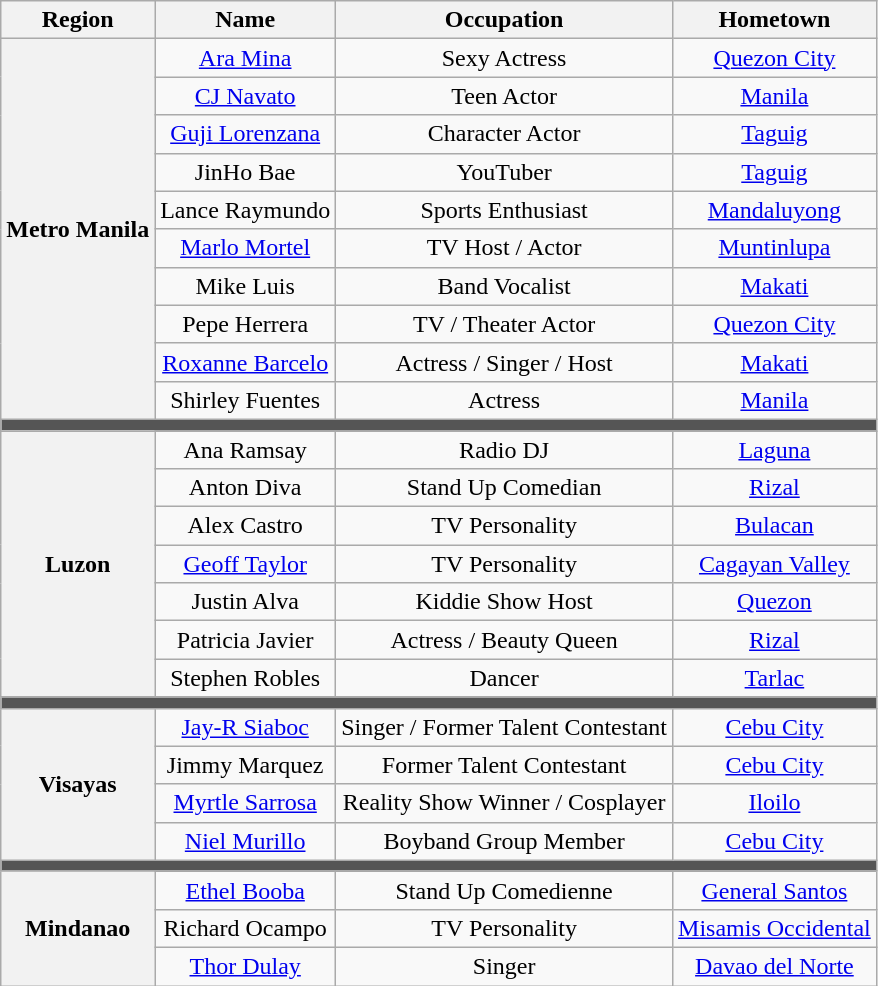<table class="wikitable plainrowheaders" style="text-align:center;">
<tr>
<th>Region</th>
<th>Name</th>
<th>Occupation</th>
<th>Hometown</th>
</tr>
<tr>
<th rowspan="10">Metro Manila</th>
<td><a href='#'>Ara Mina</a></td>
<td>Sexy Actress</td>
<td><a href='#'>Quezon City</a></td>
</tr>
<tr>
<td><a href='#'>CJ Navato</a></td>
<td>Teen Actor</td>
<td><a href='#'>Manila</a></td>
</tr>
<tr>
<td><a href='#'>Guji Lorenzana</a></td>
<td>Character Actor</td>
<td><a href='#'>Taguig</a></td>
</tr>
<tr>
<td>JinHo Bae</td>
<td>YouTuber</td>
<td><a href='#'>Taguig</a></td>
</tr>
<tr>
<td>Lance Raymundo</td>
<td>Sports Enthusiast</td>
<td><a href='#'>Mandaluyong</a></td>
</tr>
<tr>
<td><a href='#'>Marlo Mortel</a></td>
<td>TV Host / Actor</td>
<td><a href='#'>Muntinlupa</a></td>
</tr>
<tr>
<td>Mike Luis</td>
<td>Band Vocalist</td>
<td><a href='#'>Makati</a></td>
</tr>
<tr>
<td>Pepe Herrera</td>
<td>TV / Theater Actor</td>
<td><a href='#'>Quezon City</a></td>
</tr>
<tr>
<td><a href='#'>Roxanne Barcelo</a></td>
<td>Actress / Singer / Host</td>
<td><a href='#'>Makati</a></td>
</tr>
<tr>
<td>Shirley Fuentes</td>
<td>Actress</td>
<td><a href='#'>Manila</a></td>
</tr>
<tr>
<td colspan="4" style="background:#555;"></td>
</tr>
<tr>
<th rowspan="7"><strong>Luzon</strong></th>
<td>Ana Ramsay</td>
<td>Radio DJ</td>
<td><a href='#'>Laguna</a></td>
</tr>
<tr>
<td>Anton Diva</td>
<td>Stand Up Comedian</td>
<td><a href='#'>Rizal</a></td>
</tr>
<tr>
<td>Alex Castro</td>
<td>TV Personality</td>
<td><a href='#'>Bulacan</a></td>
</tr>
<tr>
<td><a href='#'>Geoff Taylor</a></td>
<td>TV Personality</td>
<td><a href='#'>Cagayan Valley</a></td>
</tr>
<tr>
<td>Justin Alva</td>
<td>Kiddie Show Host</td>
<td><a href='#'>Quezon</a></td>
</tr>
<tr>
<td>Patricia Javier</td>
<td>Actress / Beauty Queen</td>
<td><a href='#'>Rizal</a></td>
</tr>
<tr>
<td>Stephen Robles</td>
<td>Dancer</td>
<td><a href='#'>Tarlac</a></td>
</tr>
<tr>
<td colspan="4" style="background:#555;"></td>
</tr>
<tr>
<th rowspan="4">Visayas</th>
<td><a href='#'>Jay-R Siaboc</a></td>
<td>Singer / Former Talent Contestant</td>
<td><a href='#'>Cebu City</a></td>
</tr>
<tr>
<td>Jimmy Marquez</td>
<td>Former Talent Contestant</td>
<td><a href='#'>Cebu City</a></td>
</tr>
<tr>
<td><a href='#'>Myrtle Sarrosa</a></td>
<td>Reality Show Winner / Cosplayer</td>
<td><a href='#'>Iloilo</a></td>
</tr>
<tr>
<td><a href='#'>Niel Murillo</a></td>
<td>Boyband Group Member</td>
<td><a href='#'>Cebu City</a></td>
</tr>
<tr>
<td colspan="4" style="background:#555;"></td>
</tr>
<tr>
<th rowspan="3">Mindanao</th>
<td><a href='#'>Ethel Booba</a></td>
<td>Stand Up Comedienne</td>
<td><a href='#'>General Santos</a></td>
</tr>
<tr>
<td>Richard Ocampo</td>
<td>TV Personality</td>
<td><a href='#'>Misamis Occidental</a></td>
</tr>
<tr>
<td><a href='#'>Thor Dulay</a></td>
<td>Singer</td>
<td><a href='#'>Davao del Norte</a></td>
</tr>
</table>
